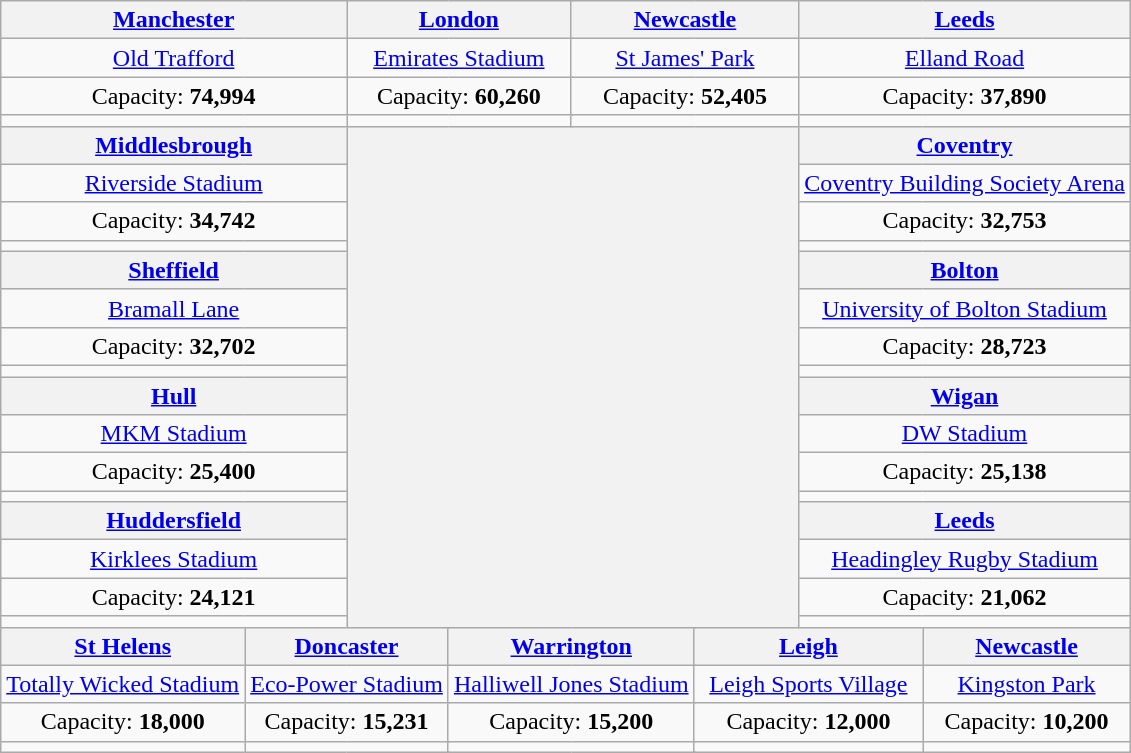<table class="wikitable" style="text-align:center">
<tr>
<th colspan=5><a href='#'>Manchester</a></th>
<th colspan=5><a href='#'>London</a></th>
<th colspan=5><a href='#'>Newcastle</a></th>
<th colspan=5><a href='#'>Leeds</a></th>
</tr>
<tr>
<td colspan=5><a href='#'>Old Trafford</a></td>
<td colspan=5><a href='#'>Emirates Stadium</a></td>
<td colspan=5><a href='#'>St James' Park</a></td>
<td colspan=5><a href='#'>Elland Road</a></td>
</tr>
<tr>
<td colspan=5>Capacity: <strong>74,994</strong></td>
<td colspan=5>Capacity: <strong>60,260</strong></td>
<td colspan=5>Capacity: <strong>52,405</strong></td>
<td colspan=5>Capacity: <strong>37,890</strong></td>
</tr>
<tr>
<td colspan=5></td>
<td colspan=5></td>
<td colspan=5></td>
<td colspan=5></td>
</tr>
<tr>
<th colspan=5><a href='#'>Middlesbrough</a></th>
<th rowspan=16 colspan=10><br><br><br></th>
<th colspan=5><a href='#'>Coventry</a></th>
</tr>
<tr>
<td colspan=5><a href='#'>Riverside Stadium</a></td>
<td colspan=5><a href='#'>Coventry Building Society Arena</a></td>
</tr>
<tr>
<td colspan=5>Capacity: <strong>34,742</strong></td>
<td colspan=5>Capacity: <strong>32,753</strong></td>
</tr>
<tr>
<td colspan=5></td>
<td colspan=5></td>
</tr>
<tr>
<th colspan=5><a href='#'>Sheffield</a></th>
<th colspan=5><a href='#'>Bolton</a></th>
</tr>
<tr>
<td colspan=5><a href='#'>Bramall Lane</a></td>
<td colspan=5><a href='#'>University of Bolton Stadium</a></td>
</tr>
<tr>
<td colspan=5>Capacity: <strong>32,702</strong></td>
<td colspan=5>Capacity: <strong>28,723</strong></td>
</tr>
<tr>
<td colspan=5></td>
<td colspan=5></td>
</tr>
<tr>
<th colspan=5><a href='#'>Hull</a></th>
<th colspan=5><a href='#'>Wigan</a></th>
</tr>
<tr>
<td colspan=5><a href='#'>MKM Stadium</a></td>
<td colspan=5><a href='#'>DW Stadium</a></td>
</tr>
<tr>
<td colspan=5>Capacity: <strong>25,400</strong></td>
<td colspan=5>Capacity: <strong>25,138</strong></td>
</tr>
<tr>
<td colspan=5></td>
<td colspan=5></td>
</tr>
<tr>
<th colspan=5><a href='#'>Huddersfield</a></th>
<th colspan=5><a href='#'>Leeds</a></th>
</tr>
<tr>
<td colspan=5><a href='#'>Kirklees Stadium</a></td>
<td colspan=5><a href='#'>Headingley Rugby Stadium</a></td>
</tr>
<tr>
<td colspan=5>Capacity: <strong>24,121</strong></td>
<td colspan=5>Capacity: <strong>21,062</strong></td>
</tr>
<tr>
<td colspan=5></td>
<td colspan=5></td>
</tr>
<tr>
<th colspan=4><a href='#'>St Helens</a></th>
<th colspan=4><a href='#'>Doncaster</a></th>
<th colspan=4><a href='#'>Warrington</a></th>
<th colspan=4><a href='#'>Leigh</a></th>
<th colspan=4><a href='#'>Newcastle</a></th>
</tr>
<tr>
<td colspan=4><a href='#'>Totally Wicked Stadium</a></td>
<td colspan=4><a href='#'>Eco-Power Stadium</a></td>
<td colspan=4><a href='#'>Halliwell Jones Stadium</a></td>
<td colspan=4><a href='#'>Leigh Sports Village</a></td>
<td colspan=4><a href='#'>Kingston Park</a></td>
</tr>
<tr>
<td colspan=4>Capacity: <strong>18,000</strong></td>
<td colspan=4>Capacity: <strong>15,231</strong></td>
<td colspan=4>Capacity: <strong>15,200</strong></td>
<td colspan=4>Capacity: <strong>12,000</strong></td>
<td colspan=4>Capacity: <strong>10,200</strong></td>
</tr>
<tr>
<td colspan=4></td>
<td colspan=4></td>
<td colspan=4></td>
<td colspan=4></td>
<td colspan=4></td>
</tr>
</table>
